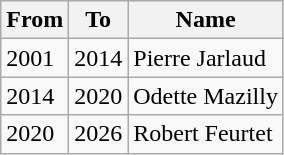<table class="wikitable">
<tr>
<th>From</th>
<th>To</th>
<th>Name</th>
</tr>
<tr>
<td>2001</td>
<td>2014</td>
<td>Pierre Jarlaud</td>
</tr>
<tr>
<td>2014</td>
<td>2020</td>
<td>Odette Mazilly</td>
</tr>
<tr>
<td>2020</td>
<td>2026</td>
<td>Robert Feurtet</td>
</tr>
</table>
